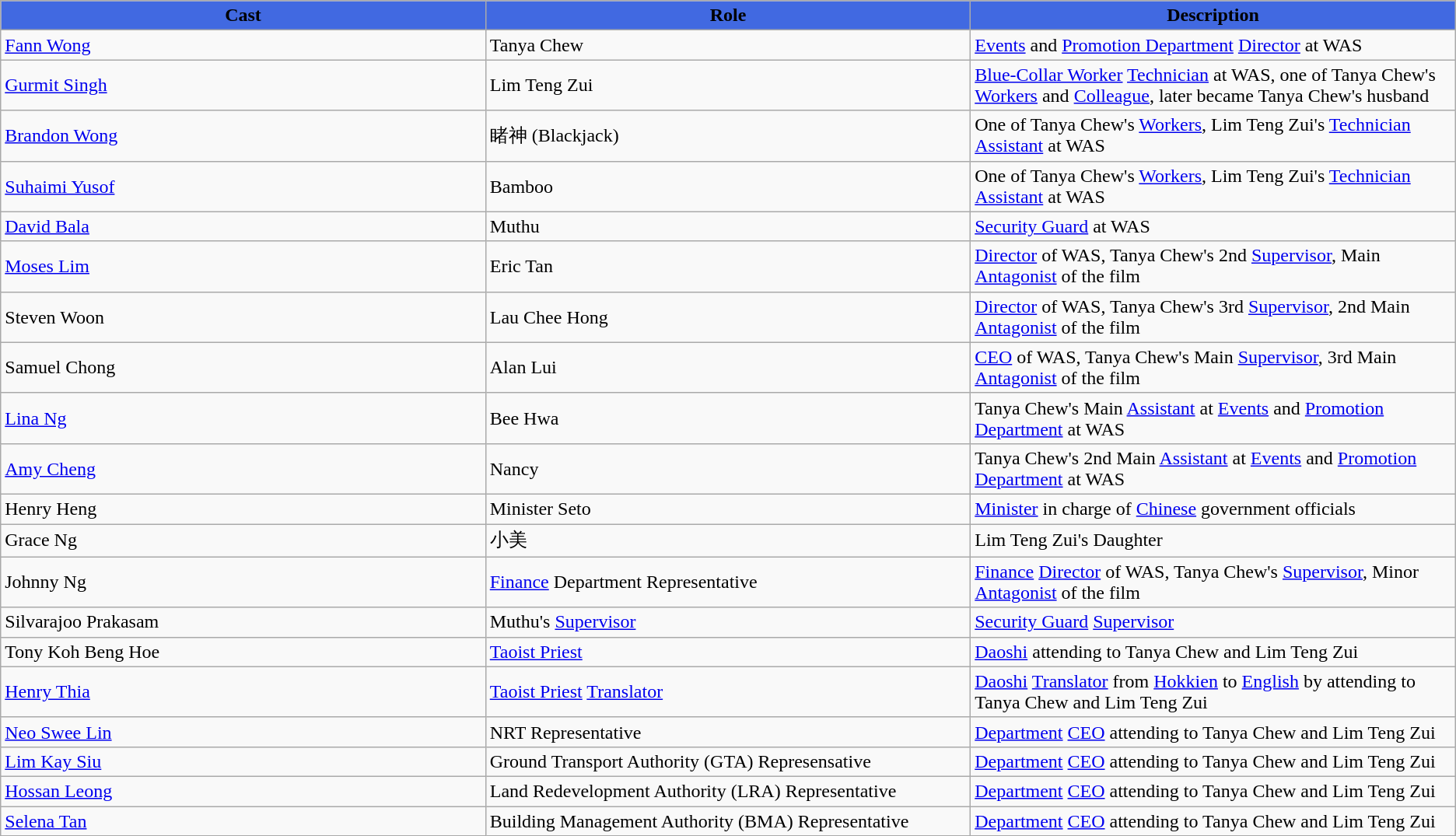<table class="wikitable">
<tr>
<th style="background:RoyalBlue; width:17%">Cast</th>
<th style="background:RoyalBlue; width:17%">Role</th>
<th style="background:RoyalBlue; width:17%">Description</th>
</tr>
<tr>
<td><a href='#'>Fann Wong</a></td>
<td>Tanya Chew</td>
<td><a href='#'>Events</a> and <a href='#'>Promotion Department</a> <a href='#'>Director</a> at WAS</td>
</tr>
<tr>
<td><a href='#'>Gurmit Singh</a></td>
<td>Lim Teng Zui</td>
<td><a href='#'>Blue-Collar Worker</a> <a href='#'>Technician</a> at WAS, one of Tanya Chew's <a href='#'>Workers</a> and <a href='#'>Colleague</a>, later became Tanya Chew's husband</td>
</tr>
<tr>
<td><a href='#'>Brandon Wong</a></td>
<td>睹神 (Blackjack)</td>
<td>One of Tanya Chew's <a href='#'>Workers</a>, Lim Teng Zui's <a href='#'>Technician</a> <a href='#'>Assistant</a> at WAS</td>
</tr>
<tr>
<td><a href='#'>Suhaimi Yusof</a></td>
<td>Bamboo</td>
<td>One of Tanya Chew's <a href='#'>Workers</a>, Lim Teng Zui's <a href='#'>Technician</a> <a href='#'>Assistant</a> at WAS</td>
</tr>
<tr>
<td><a href='#'>David Bala</a></td>
<td>Muthu</td>
<td><a href='#'>Security Guard</a> at WAS</td>
</tr>
<tr>
<td><a href='#'>Moses Lim</a></td>
<td>Eric Tan</td>
<td><a href='#'>Director</a> of WAS, Tanya Chew's 2nd <a href='#'>Supervisor</a>, Main <a href='#'>Antagonist</a> of the film</td>
</tr>
<tr>
<td>Steven Woon</td>
<td>Lau Chee Hong</td>
<td><a href='#'>Director</a> of WAS, Tanya Chew's 3rd <a href='#'>Supervisor</a>, 2nd Main <a href='#'>Antagonist</a> of the film</td>
</tr>
<tr>
<td>Samuel Chong</td>
<td>Alan Lui</td>
<td><a href='#'>CEO</a> of WAS, Tanya Chew's Main <a href='#'>Supervisor</a>, 3rd Main <a href='#'>Antagonist</a> of the film</td>
</tr>
<tr>
<td><a href='#'>Lina Ng</a></td>
<td>Bee Hwa</td>
<td>Tanya Chew's Main <a href='#'>Assistant</a> at <a href='#'>Events</a> and <a href='#'>Promotion Department</a> at WAS</td>
</tr>
<tr>
<td><a href='#'>Amy Cheng</a></td>
<td>Nancy</td>
<td>Tanya Chew's 2nd Main <a href='#'>Assistant</a> at <a href='#'>Events</a> and <a href='#'>Promotion Department</a> at WAS</td>
</tr>
<tr>
<td>Henry Heng</td>
<td>Minister Seto</td>
<td><a href='#'>Minister</a> in charge of <a href='#'>Chinese</a> government officials</td>
</tr>
<tr>
<td>Grace Ng</td>
<td>小美</td>
<td>Lim Teng Zui's Daughter</td>
</tr>
<tr>
<td>Johnny Ng</td>
<td><a href='#'>Finance</a> Department Representative</td>
<td><a href='#'>Finance</a> <a href='#'>Director</a> of WAS, Tanya Chew's <a href='#'>Supervisor</a>, Minor <a href='#'>Antagonist</a> of the film</td>
</tr>
<tr>
<td>Silvarajoo Prakasam</td>
<td>Muthu's <a href='#'>Supervisor</a></td>
<td><a href='#'>Security Guard</a> <a href='#'>Supervisor</a></td>
</tr>
<tr>
<td>Tony Koh Beng Hoe</td>
<td><a href='#'>Taoist Priest</a></td>
<td><a href='#'>Daoshi</a> attending to Tanya Chew and Lim Teng Zui</td>
</tr>
<tr>
<td><a href='#'>Henry Thia</a></td>
<td><a href='#'>Taoist Priest</a> <a href='#'>Translator</a></td>
<td><a href='#'>Daoshi</a> <a href='#'>Translator</a> from <a href='#'>Hokkien</a> to <a href='#'>English</a> by attending to Tanya Chew and Lim Teng Zui</td>
</tr>
<tr>
<td><a href='#'>Neo Swee Lin</a></td>
<td>NRT Representative</td>
<td><a href='#'>Department</a> <a href='#'>CEO</a> attending to Tanya Chew and Lim Teng Zui</td>
</tr>
<tr>
<td><a href='#'>Lim Kay Siu</a></td>
<td>Ground Transport Authority (GTA) Represensative</td>
<td><a href='#'>Department</a> <a href='#'>CEO</a> attending to Tanya Chew and Lim Teng Zui</td>
</tr>
<tr>
<td><a href='#'>Hossan Leong</a></td>
<td>Land Redevelopment Authority (LRA) Representative</td>
<td><a href='#'>Department</a> <a href='#'>CEO</a> attending to Tanya Chew and Lim Teng Zui</td>
</tr>
<tr>
<td><a href='#'>Selena Tan</a></td>
<td>Building Management Authority (BMA) Representative</td>
<td><a href='#'>Department</a> <a href='#'>CEO</a> attending to Tanya Chew and Lim Teng Zui</td>
</tr>
</table>
